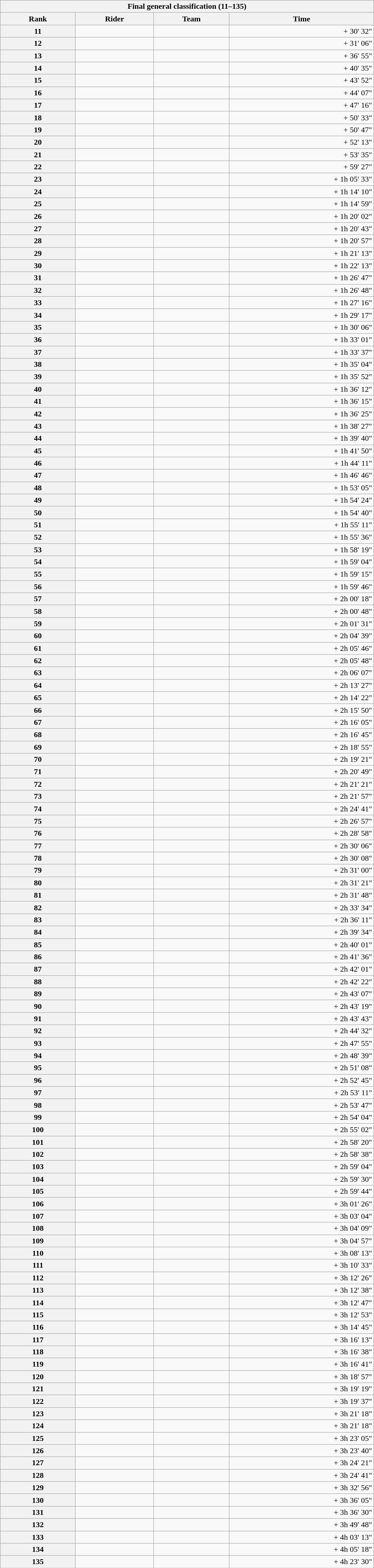<table class="collapsible collapsed wikitable" style="width:48em;margin-top:-1px;">
<tr>
<th scope="col" colspan="4">Final general classification (11–135)</th>
</tr>
<tr>
<th scope="col">Rank</th>
<th scope="col">Rider</th>
<th scope="col">Team</th>
<th scope="col">Time</th>
</tr>
<tr |->
<th scope="row">11</th>
<td></td>
<td></td>
<td style="text-align:right;">+ 30' 32"</td>
</tr>
<tr>
<th scope="row">12</th>
<td></td>
<td></td>
<td style="text-align:right;">+ 31' 06"</td>
</tr>
<tr>
<th scope="row">13</th>
<td></td>
<td></td>
<td style="text-align:right;">+ 36' 55"</td>
</tr>
<tr>
<th scope="row">14</th>
<td></td>
<td></td>
<td style="text-align:right;">+ 40' 35"</td>
</tr>
<tr>
<th scope="row">15</th>
<td></td>
<td></td>
<td style="text-align:right;">+ 43' 52"</td>
</tr>
<tr>
<th scope="row">16</th>
<td></td>
<td></td>
<td style="text-align:right;">+ 44' 07"</td>
</tr>
<tr>
<th scope="row">17</th>
<td></td>
<td></td>
<td style="text-align:right;">+ 47' 16"</td>
</tr>
<tr>
<th scope="row">18</th>
<td></td>
<td></td>
<td style="text-align:right;">+ 50' 33"</td>
</tr>
<tr>
<th scope="row">19</th>
<td></td>
<td></td>
<td style="text-align:right;">+ 50' 47"</td>
</tr>
<tr>
<th scope="row">20</th>
<td></td>
<td></td>
<td style="text-align:right;">+ 52' 13"</td>
</tr>
<tr>
<th scope="row">21</th>
<td></td>
<td></td>
<td style="text-align:right;">+ 53' 35"</td>
</tr>
<tr>
<th scope="row">22</th>
<td></td>
<td></td>
<td style="text-align:right;">+ 59' 27"</td>
</tr>
<tr>
<th scope="row">23</th>
<td></td>
<td></td>
<td style="text-align:right;">+ 1h 05' 33"</td>
</tr>
<tr>
<th scope="row">24</th>
<td></td>
<td></td>
<td style="text-align:right;">+ 1h 14' 10"</td>
</tr>
<tr>
<th scope="row">25</th>
<td></td>
<td></td>
<td style="text-align:right;">+ 1h 14' 59"</td>
</tr>
<tr>
<th scope="row">26</th>
<td></td>
<td></td>
<td style="text-align:right;">+ 1h 20' 02"</td>
</tr>
<tr>
<th scope="row">27</th>
<td></td>
<td></td>
<td style="text-align:right;">+ 1h 20' 43"</td>
</tr>
<tr>
<th scope="row">28</th>
<td></td>
<td></td>
<td style="text-align:right;">+ 1h 20' 57"</td>
</tr>
<tr>
<th scope="row">29</th>
<td></td>
<td></td>
<td style="text-align:right;">+ 1h 21' 13"</td>
</tr>
<tr>
<th scope="row">30</th>
<td></td>
<td></td>
<td style="text-align:right;">+ 1h 22' 13"</td>
</tr>
<tr>
<th scope="row">31</th>
<td></td>
<td></td>
<td style="text-align:right;">+ 1h 26' 47"</td>
</tr>
<tr>
<th scope="row">32</th>
<td></td>
<td></td>
<td style="text-align:right;">+ 1h 26' 48"</td>
</tr>
<tr>
<th scope="row">33</th>
<td></td>
<td></td>
<td style="text-align:right;">+ 1h 27' 16"</td>
</tr>
<tr>
<th scope="row">34</th>
<td></td>
<td></td>
<td style="text-align:right;">+ 1h 29' 17"</td>
</tr>
<tr>
<th scope="row">35</th>
<td></td>
<td></td>
<td style="text-align:right;">+ 1h 30' 06"</td>
</tr>
<tr>
<th scope="row">36</th>
<td></td>
<td></td>
<td style="text-align:right;">+ 1h 33' 01"</td>
</tr>
<tr>
<th scope="row">37</th>
<td></td>
<td></td>
<td style="text-align:right;">+ 1h 33' 37"</td>
</tr>
<tr>
<th scope="row">38</th>
<td></td>
<td></td>
<td style="text-align:right;">+ 1h 35' 04"</td>
</tr>
<tr>
<th scope="row">39</th>
<td></td>
<td></td>
<td style="text-align:right;">+ 1h 35' 52"</td>
</tr>
<tr>
<th scope="row">40</th>
<td></td>
<td></td>
<td style="text-align:right;">+ 1h 36' 12"</td>
</tr>
<tr>
<th scope="row">41</th>
<td></td>
<td></td>
<td style="text-align:right;">+ 1h 36' 15"</td>
</tr>
<tr>
<th scope="row">42</th>
<td></td>
<td></td>
<td style="text-align:right;">+ 1h 36' 25"</td>
</tr>
<tr>
<th scope="row">43</th>
<td></td>
<td></td>
<td style="text-align:right;">+ 1h 38' 27"</td>
</tr>
<tr>
<th scope="row">44</th>
<td></td>
<td></td>
<td style="text-align:right;">+ 1h 39' 40"</td>
</tr>
<tr>
<th scope="row">45</th>
<td></td>
<td></td>
<td style="text-align:right;">+ 1h 41' 50"</td>
</tr>
<tr>
<th scope="row">46</th>
<td></td>
<td></td>
<td style="text-align:right;">+ 1h 44' 11"</td>
</tr>
<tr>
<th scope="row">47</th>
<td></td>
<td></td>
<td style="text-align:right;">+ 1h 46' 46"</td>
</tr>
<tr>
<th scope="row">48</th>
<td></td>
<td></td>
<td style="text-align:right;">+ 1h 53' 05"</td>
</tr>
<tr>
<th scope="row">49</th>
<td></td>
<td></td>
<td style="text-align:right;">+ 1h 54' 24"</td>
</tr>
<tr>
<th scope="row">50</th>
<td></td>
<td></td>
<td style="text-align:right;">+ 1h 54' 40"</td>
</tr>
<tr>
<th scope="row">51</th>
<td></td>
<td></td>
<td style="text-align:right;">+ 1h 55' 11"</td>
</tr>
<tr>
<th scope="row">52</th>
<td></td>
<td></td>
<td style="text-align:right;">+ 1h 55' 36"</td>
</tr>
<tr>
<th scope="row">53</th>
<td></td>
<td></td>
<td style="text-align:right;">+ 1h 58' 19"</td>
</tr>
<tr>
<th scope="row">54</th>
<td></td>
<td></td>
<td style="text-align:right;">+ 1h 59' 04"</td>
</tr>
<tr>
<th scope="row">55</th>
<td></td>
<td></td>
<td style="text-align:right;">+ 1h 59' 15"</td>
</tr>
<tr>
<th scope="row">56</th>
<td></td>
<td></td>
<td style="text-align:right;">+ 1h 59' 46"</td>
</tr>
<tr>
<th scope="row">57</th>
<td></td>
<td></td>
<td style="text-align:right;">+ 2h 00' 18"</td>
</tr>
<tr>
<th scope="row">58</th>
<td></td>
<td></td>
<td style="text-align:right;">+ 2h 00' 48"</td>
</tr>
<tr>
<th scope="row">59</th>
<td></td>
<td></td>
<td style="text-align:right;">+ 2h 01' 31"</td>
</tr>
<tr>
<th scope="row">60</th>
<td></td>
<td></td>
<td style="text-align:right;">+ 2h 04' 39"</td>
</tr>
<tr>
<th scope="row">61</th>
<td></td>
<td></td>
<td style="text-align:right;">+ 2h 05' 46"</td>
</tr>
<tr>
<th scope="row">62</th>
<td></td>
<td></td>
<td style="text-align:right;">+ 2h 05' 48"</td>
</tr>
<tr>
<th scope="row">63</th>
<td></td>
<td></td>
<td style="text-align:right;">+ 2h 06' 07"</td>
</tr>
<tr>
<th scope="row">64</th>
<td></td>
<td></td>
<td style="text-align:right;">+ 2h 13' 27"</td>
</tr>
<tr>
<th scope="row">65</th>
<td></td>
<td></td>
<td style="text-align:right;">+ 2h 14' 22"</td>
</tr>
<tr>
<th scope="row">66</th>
<td></td>
<td></td>
<td style="text-align:right;">+ 2h 15' 50"</td>
</tr>
<tr>
<th scope="row">67</th>
<td></td>
<td></td>
<td style="text-align:right;">+ 2h 16' 05"</td>
</tr>
<tr>
<th scope="row">68</th>
<td></td>
<td></td>
<td style="text-align:right;">+ 2h 16' 45"</td>
</tr>
<tr>
<th scope="row">69</th>
<td></td>
<td></td>
<td style="text-align:right;">+ 2h 18' 55"</td>
</tr>
<tr>
<th scope="row">70</th>
<td></td>
<td></td>
<td style="text-align:right;">+ 2h 19' 21"</td>
</tr>
<tr>
<th scope="row">71</th>
<td></td>
<td></td>
<td style="text-align:right;">+ 2h 20' 49"</td>
</tr>
<tr>
<th scope="row">72</th>
<td></td>
<td></td>
<td style="text-align:right;">+ 2h 21' 21"</td>
</tr>
<tr>
<th scope="row">73</th>
<td></td>
<td></td>
<td style="text-align:right;">+ 2h 21' 57"</td>
</tr>
<tr>
<th scope="row">74</th>
<td></td>
<td></td>
<td style="text-align:right;">+ 2h 24' 41"</td>
</tr>
<tr>
<th scope="row">75</th>
<td></td>
<td></td>
<td style="text-align:right;">+ 2h 26' 57"</td>
</tr>
<tr>
<th scope="row">76</th>
<td></td>
<td></td>
<td style="text-align:right;">+ 2h 28' 58"</td>
</tr>
<tr>
<th scope="row">77</th>
<td></td>
<td></td>
<td style="text-align:right;">+ 2h 30' 06"</td>
</tr>
<tr>
<th scope="row">78</th>
<td></td>
<td></td>
<td style="text-align:right;">+ 2h 30' 08"</td>
</tr>
<tr>
<th scope="row">79</th>
<td></td>
<td></td>
<td style="text-align:right;">+ 2h 31' 00"</td>
</tr>
<tr>
<th scope="row">80</th>
<td> </td>
<td></td>
<td style="text-align:right;">+ 2h 31' 21"</td>
</tr>
<tr>
<th scope="row">81</th>
<td></td>
<td></td>
<td style="text-align:right;">+ 2h 31' 48"</td>
</tr>
<tr>
<th scope="row">82</th>
<td></td>
<td></td>
<td style="text-align:right;">+ 2h 33' 34"</td>
</tr>
<tr>
<th scope="row">83</th>
<td></td>
<td></td>
<td style="text-align:right;">+ 2h 36' 11"</td>
</tr>
<tr>
<th scope="row">84</th>
<td></td>
<td></td>
<td style="text-align:right;">+ 2h 39' 34"</td>
</tr>
<tr>
<th scope="row">85</th>
<td></td>
<td></td>
<td style="text-align:right;">+ 2h 40' 01"</td>
</tr>
<tr>
<th scope="row">86</th>
<td></td>
<td></td>
<td style="text-align:right;">+ 2h 41' 36"</td>
</tr>
<tr>
<th scope="row">87</th>
<td></td>
<td></td>
<td style="text-align:right;">+ 2h 42' 01"</td>
</tr>
<tr>
<th scope="row">88</th>
<td></td>
<td></td>
<td style="text-align:right;">+ 2h 42' 22"</td>
</tr>
<tr>
<th scope="row">89</th>
<td></td>
<td></td>
<td style="text-align:right;">+ 2h 43' 07"</td>
</tr>
<tr>
<th scope="row">90</th>
<td></td>
<td></td>
<td style="text-align:right;">+ 2h 43' 19"</td>
</tr>
<tr>
<th scope="row">91</th>
<td></td>
<td></td>
<td style="text-align:right;">+ 2h 43' 43"</td>
</tr>
<tr>
<th scope="row">92</th>
<td></td>
<td></td>
<td style="text-align:right;">+ 2h 44' 32"</td>
</tr>
<tr>
<th scope="row">93</th>
<td></td>
<td></td>
<td style="text-align:right;">+ 2h 47' 55"</td>
</tr>
<tr>
<th scope="row">94</th>
<td></td>
<td></td>
<td style="text-align:right;">+ 2h 48' 39"</td>
</tr>
<tr>
<th scope="row">95</th>
<td></td>
<td></td>
<td style="text-align:right;">+ 2h 51' 08"</td>
</tr>
<tr>
<th scope="row">96</th>
<td></td>
<td></td>
<td style="text-align:right;">+ 2h 52' 45"</td>
</tr>
<tr>
<th scope="row">97</th>
<td></td>
<td></td>
<td style="text-align:right;">+ 2h 53' 11"</td>
</tr>
<tr>
<th scope="row">98</th>
<td></td>
<td></td>
<td style="text-align:right;">+ 2h 53' 47"</td>
</tr>
<tr>
<th scope="row">99</th>
<td></td>
<td></td>
<td style="text-align:right;">+ 2h 54' 04"</td>
</tr>
<tr>
<th scope="row">100</th>
<td></td>
<td></td>
<td style="text-align:right;">+ 2h 55' 02"</td>
</tr>
<tr>
<th scope="row">101</th>
<td></td>
<td></td>
<td style="text-align:right;">+ 2h 58' 20"</td>
</tr>
<tr>
<th scope="row">102</th>
<td></td>
<td></td>
<td style="text-align:right;">+ 2h 58' 38"</td>
</tr>
<tr>
<th scope="row">103</th>
<td></td>
<td></td>
<td style="text-align:right;">+ 2h 59' 04"</td>
</tr>
<tr>
<th scope="row">104</th>
<td></td>
<td></td>
<td style="text-align:right;">+ 2h 59' 30"</td>
</tr>
<tr>
<th scope="row">105</th>
<td></td>
<td></td>
<td style="text-align:right;">+ 2h 59' 44"</td>
</tr>
<tr>
<th scope="row">106</th>
<td></td>
<td></td>
<td style="text-align:right;">+ 3h 01' 26"</td>
</tr>
<tr>
<th scope="row">107</th>
<td></td>
<td></td>
<td style="text-align:right;">+ 3h 03' 04"</td>
</tr>
<tr>
<th scope="row">108</th>
<td></td>
<td></td>
<td style="text-align:right;">+ 3h 04' 09"</td>
</tr>
<tr>
<th scope="row">109</th>
<td></td>
<td></td>
<td style="text-align:right;">+ 3h 04' 57"</td>
</tr>
<tr>
<th scope="row">110</th>
<td></td>
<td></td>
<td style="text-align:right;">+ 3h 08' 13"</td>
</tr>
<tr>
<th scope="row">111</th>
<td></td>
<td></td>
<td style="text-align:right;">+ 3h 10' 33"</td>
</tr>
<tr>
<th scope="row">112</th>
<td></td>
<td></td>
<td style="text-align:right;">+ 3h 12' 26"</td>
</tr>
<tr>
<th scope="row">113</th>
<td></td>
<td></td>
<td style="text-align:right;">+ 3h 12' 38"</td>
</tr>
<tr>
<th scope="row">114</th>
<td></td>
<td></td>
<td style="text-align:right;">+ 3h 12' 47"</td>
</tr>
<tr>
<th scope="row">115</th>
<td></td>
<td></td>
<td style="text-align:right;">+ 3h 12' 53"</td>
</tr>
<tr>
<th scope="row">116</th>
<td></td>
<td></td>
<td style="text-align:right;">+ 3h 14' 45"</td>
</tr>
<tr>
<th scope="row">117</th>
<td></td>
<td></td>
<td style="text-align:right;">+ 3h 16' 13"</td>
</tr>
<tr>
<th scope="row">118</th>
<td></td>
<td></td>
<td style="text-align:right;">+ 3h 16' 38"</td>
</tr>
<tr>
<th scope="row">119</th>
<td></td>
<td></td>
<td style="text-align:right;">+ 3h 16' 41"</td>
</tr>
<tr>
<th scope="row">120</th>
<td></td>
<td></td>
<td style="text-align:right;">+ 3h 18' 57"</td>
</tr>
<tr>
<th scope="row">121</th>
<td></td>
<td></td>
<td style="text-align:right;">+ 3h 19' 19"</td>
</tr>
<tr>
<th scope="row">122</th>
<td></td>
<td></td>
<td style="text-align:right;">+ 3h 19' 37"</td>
</tr>
<tr>
<th scope="row">123</th>
<td></td>
<td></td>
<td style="text-align:right;">+ 3h 21' 18"</td>
</tr>
<tr>
<th scope="row">124</th>
<td></td>
<td></td>
<td style="text-align:right;">+ 3h 21' 18"</td>
</tr>
<tr>
<th scope="row">125</th>
<td></td>
<td></td>
<td style="text-align:right;">+ 3h 23' 05"</td>
</tr>
<tr>
<th scope="row">126</th>
<td></td>
<td></td>
<td style="text-align:right;">+ 3h 23' 40"</td>
</tr>
<tr>
<th scope="row">127</th>
<td></td>
<td></td>
<td style="text-align:right;">+ 3h 24' 21"</td>
</tr>
<tr>
<th scope="row">128</th>
<td></td>
<td></td>
<td style="text-align:right;">+ 3h 24' 41"</td>
</tr>
<tr>
<th scope="row">129</th>
<td></td>
<td></td>
<td style="text-align:right;">+ 3h 32' 56"</td>
</tr>
<tr>
<th scope="row">130</th>
<td> </td>
<td></td>
<td style="text-align:right;">+ 3h 36' 05"</td>
</tr>
<tr>
<th scope="row">131</th>
<td></td>
<td></td>
<td style="text-align:right;">+ 3h 36' 30"</td>
</tr>
<tr>
<th scope="row">132</th>
<td></td>
<td></td>
<td style="text-align:right;">+ 3h 49' 48"</td>
</tr>
<tr>
<th scope="row">133</th>
<td></td>
<td></td>
<td style="text-align:right;">+ 4h 03' 13"</td>
</tr>
<tr>
<th scope="row">134</th>
<td></td>
<td></td>
<td style="text-align:right;">+ 4h 05' 18"</td>
</tr>
<tr>
<th scope="row">135</th>
<td></td>
<td></td>
<td style="text-align:right;">+ 4h 23' 30"</td>
</tr>
</table>
